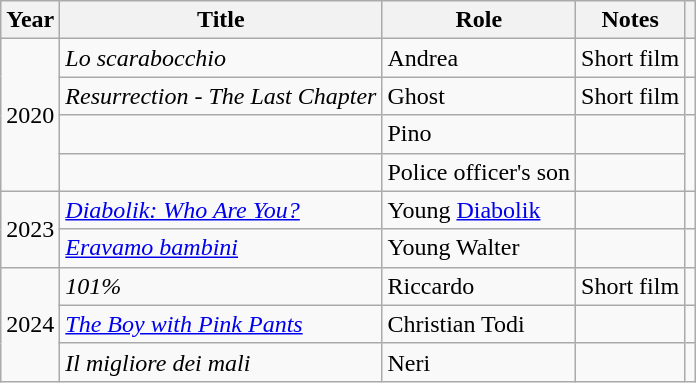<table class="wikitable sortable">
<tr>
<th>Year</th>
<th>Title</th>
<th>Role</th>
<th class="unsortable">Notes</th>
<th class="unsortable"></th>
</tr>
<tr>
<td rowspan="4">2020</td>
<td><em>Lo scarabocchio</em></td>
<td>Andrea</td>
<td>Short film</td>
<td></td>
</tr>
<tr>
<td><em>Resurrection - The Last Chapter</em></td>
<td>Ghost</td>
<td>Short film</td>
<td></td>
</tr>
<tr>
<td><em></em></td>
<td>Pino</td>
<td></td>
<td rowspan="2"></td>
</tr>
<tr>
<td><em></em></td>
<td>Police officer's son</td>
<td></td>
</tr>
<tr>
<td rowspan="2">2023</td>
<td><em><a href='#'>Diabolik: Who Are You?</a></em></td>
<td>Young <a href='#'>Diabolik</a></td>
<td></td>
<td></td>
</tr>
<tr>
<td><em><a href='#'>Eravamo bambini</a></em></td>
<td>Young Walter</td>
<td></td>
<td></td>
</tr>
<tr>
<td rowspan="3">2024</td>
<td><em>101%</em></td>
<td>Riccardo</td>
<td>Short film</td>
<td></td>
</tr>
<tr>
<td><em><a href='#'>The Boy with Pink Pants</a></em></td>
<td>Christian Todi</td>
<td></td>
<td></td>
</tr>
<tr>
<td><em>Il migliore dei mali</em></td>
<td>Neri</td>
<td></td>
<td></td>
</tr>
</table>
